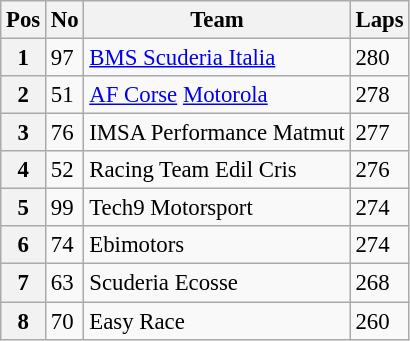<table class="wikitable" style="font-size: 95%;">
<tr>
<th>Pos</th>
<th>No</th>
<th>Team</th>
<th>Laps</th>
</tr>
<tr>
<th>1</th>
<td>97</td>
<td> <a href='#'>BMS Scuderia Italia</a></td>
<td>280</td>
</tr>
<tr>
<th>2</th>
<td>51</td>
<td> <a href='#'>AF Corse</a> <a href='#'>Motorola</a></td>
<td>278</td>
</tr>
<tr>
<th>3</th>
<td>76</td>
<td> IMSA Performance Matmut</td>
<td>277</td>
</tr>
<tr>
<th>4</th>
<td>52</td>
<td> Racing Team Edil Cris</td>
<td>276</td>
</tr>
<tr>
<th>5</th>
<td>99</td>
<td> Tech9 Motorsport</td>
<td>274</td>
</tr>
<tr>
<th>6</th>
<td>74</td>
<td> Ebimotors</td>
<td>274</td>
</tr>
<tr>
<th>7</th>
<td>63</td>
<td> Scuderia Ecosse</td>
<td>268</td>
</tr>
<tr>
<th>8</th>
<td>70</td>
<td> Easy Race</td>
<td>260</td>
</tr>
</table>
